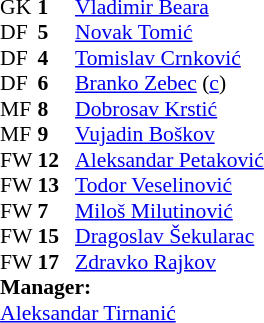<table style="font-size:90%; margin:0.2em auto;" cellspacing="0" cellpadding="0">
<tr>
<th width="25"></th>
<th width="25"></th>
</tr>
<tr>
<td>GK</td>
<td><strong>1</strong></td>
<td><a href='#'>Vladimir Beara</a></td>
</tr>
<tr>
<td>DF</td>
<td><strong>5</strong></td>
<td><a href='#'>Novak Tomić</a></td>
</tr>
<tr>
<td>DF</td>
<td><strong>4</strong></td>
<td><a href='#'>Tomislav Crnković</a></td>
</tr>
<tr>
<td>DF</td>
<td><strong>6</strong></td>
<td><a href='#'>Branko Zebec</a> (<a href='#'>c</a>)</td>
</tr>
<tr>
<td>MF</td>
<td><strong>8</strong></td>
<td><a href='#'>Dobrosav Krstić</a></td>
</tr>
<tr>
<td>MF</td>
<td><strong>9</strong></td>
<td><a href='#'>Vujadin Boškov</a></td>
</tr>
<tr>
<td>FW</td>
<td><strong>12</strong></td>
<td><a href='#'>Aleksandar Petaković</a></td>
</tr>
<tr>
<td>FW</td>
<td><strong>13</strong></td>
<td><a href='#'>Todor Veselinović</a></td>
</tr>
<tr>
<td>FW</td>
<td><strong>7</strong></td>
<td><a href='#'>Miloš Milutinović</a></td>
</tr>
<tr>
<td>FW</td>
<td><strong>15</strong></td>
<td><a href='#'>Dragoslav Šekularac</a></td>
</tr>
<tr>
<td>FW</td>
<td><strong>17</strong></td>
<td><a href='#'>Zdravko Rajkov</a></td>
</tr>
<tr>
<td colspan=3><strong>Manager:</strong></td>
</tr>
<tr>
<td colspan=4><a href='#'>Aleksandar Tirnanić</a></td>
</tr>
</table>
